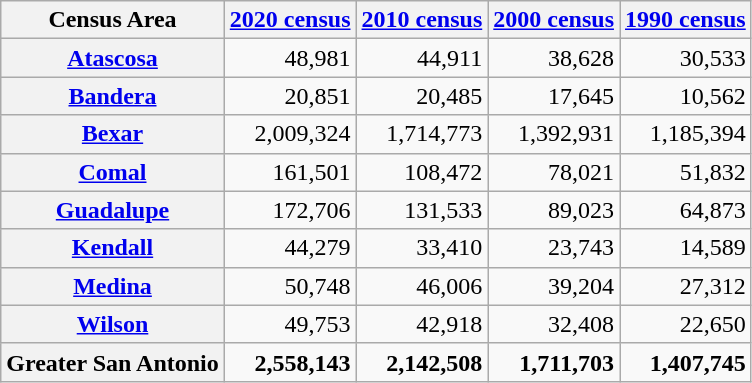<table class="wikitable sortable">
<tr>
<th>Census Area</th>
<th><a href='#'>2020 census</a></th>
<th><a href='#'>2010 census</a></th>
<th><a href='#'>2000 census</a></th>
<th><a href='#'>1990 census</a></th>
</tr>
<tr>
<th><strong><a href='#'>Atascosa</a></strong></th>
<td align="right">48,981</td>
<td align="right">44,911</td>
<td align="right">38,628</td>
<td align="right">30,533</td>
</tr>
<tr>
<th><strong><a href='#'>Bandera</a></strong></th>
<td align="right">20,851</td>
<td align="right">20,485</td>
<td align="right">17,645</td>
<td align="right">10,562</td>
</tr>
<tr>
<th><strong><a href='#'>Bexar</a></strong></th>
<td align="right">2,009,324</td>
<td align="right">1,714,773</td>
<td align="right">1,392,931</td>
<td align="right">1,185,394</td>
</tr>
<tr>
<th><strong><a href='#'>Comal</a></strong></th>
<td align="right">161,501</td>
<td align="right">108,472</td>
<td align="right">78,021</td>
<td align="right">51,832</td>
</tr>
<tr>
<th><strong><a href='#'>Guadalupe</a></strong></th>
<td align="right">172,706</td>
<td align="right">131,533</td>
<td align="right">89,023</td>
<td align="right">64,873</td>
</tr>
<tr>
<th><strong><a href='#'>Kendall</a></strong></th>
<td align="right">44,279</td>
<td align="right">33,410</td>
<td align="right">23,743</td>
<td align="right">14,589</td>
</tr>
<tr>
<th><strong><a href='#'>Medina</a></strong></th>
<td align="right">50,748</td>
<td align="right">46,006</td>
<td align="right">39,204</td>
<td align="right">27,312</td>
</tr>
<tr>
<th><strong><a href='#'>Wilson</a></strong></th>
<td align="right">49,753</td>
<td align="right">42,918</td>
<td align="right">32,408</td>
<td align="right">22,650</td>
</tr>
<tr>
<th><strong>Greater San Antonio</strong></th>
<td align="right"><strong>2,558,143</strong></td>
<td align="right"><strong>2,142,508</strong></td>
<td align="right"><strong>1,711,703</strong></td>
<td align="right"><strong>1,407,745</strong></td>
</tr>
</table>
